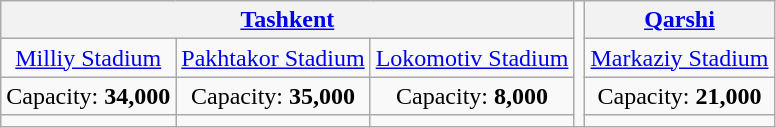<table class="wikitable" style="text-align:center">
<tr>
<th colspan=3><a href='#'>Tashkent</a></th>
<td rowspan=4></td>
<th><a href='#'>Qarshi</a></th>
</tr>
<tr>
<td><a href='#'>Milliy Stadium</a></td>
<td><a href='#'>Pakhtakor Stadium</a></td>
<td><a href='#'>Lokomotiv Stadium</a></td>
<td><a href='#'>Markaziy Stadium</a></td>
</tr>
<tr>
<td>Capacity: <strong>34,000</strong></td>
<td>Capacity: <strong>35,000</strong></td>
<td>Capacity: <strong>8,000</strong></td>
<td>Capacity: <strong>21,000</strong></td>
</tr>
<tr>
<td></td>
<td></td>
<td></td>
<td></td>
</tr>
</table>
